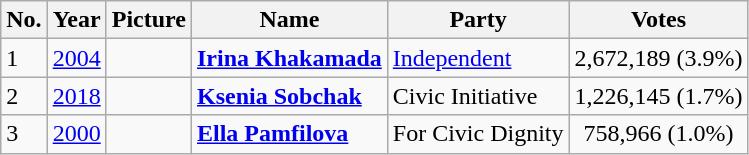<table class="wikitable sortable" text-align:center;">
<tr>
<th><abbr>No.</abbr></th>
<th>Year</th>
<th>Picture</th>
<th>Name</th>
<th>Party</th>
<th data-sort-type="number">Votes</th>
</tr>
<tr>
<td>1</td>
<td><a href='#'>2004</a></td>
<td></td>
<td><strong><a href='#'>Irina Khakamada</a></strong></td>
<td><a href='#'>Independent</a></td>
<td align=center>2,672,189 (3.9%)</td>
</tr>
<tr>
<td>2</td>
<td><a href='#'>2018</a></td>
<td></td>
<td><strong><a href='#'>Ksenia Sobchak</a></strong></td>
<td>Civic Initiative</td>
<td align=center>1,226,145 (1.7%)</td>
</tr>
<tr>
<td>3</td>
<td><a href='#'>2000</a></td>
<td></td>
<td><strong><a href='#'>Ella Pamfilova</a></strong></td>
<td>For Civic Dignity</td>
<td align=center>758,966 (1.0%)</td>
</tr>
</table>
